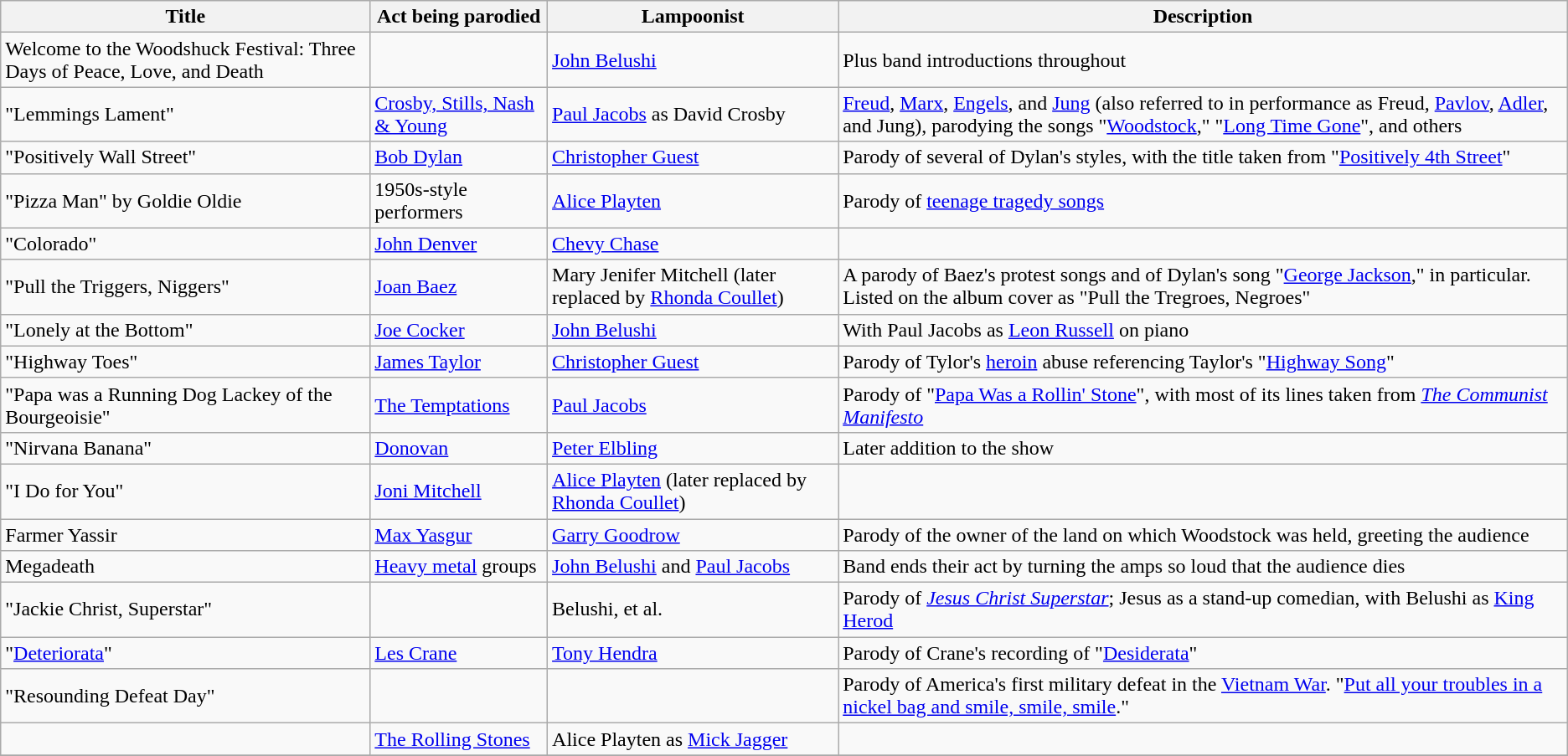<table class="wikitable mw-datatable sortable">
<tr>
<th scope="col" background: #efefef;">Title</th>
<th scope="col" background: #efefef;">Act being parodied</th>
<th scope="col" background: #efefef;">Lampoonist</th>
<th scope="col" background: #efefef;">Description</th>
</tr>
<tr>
<td>Welcome to the Woodshuck Festival: Three Days of Peace, Love, and Death</td>
<td></td>
<td><a href='#'>John Belushi</a></td>
<td>Plus band introductions throughout</td>
</tr>
<tr>
<td>"Lemmings Lament"</td>
<td><a href='#'>Crosby, Stills, Nash & Young</a></td>
<td><a href='#'>Paul Jacobs</a> as David Crosby</td>
<td><a href='#'>Freud</a>, <a href='#'>Marx</a>, <a href='#'>Engels</a>, and <a href='#'>Jung</a> (also referred to in performance as Freud, <a href='#'>Pavlov</a>, <a href='#'>Adler</a>, and Jung), parodying the songs "<a href='#'>Woodstock</a>," "<a href='#'>Long Time Gone</a>", and others</td>
</tr>
<tr>
<td>"Positively Wall Street"</td>
<td><a href='#'>Bob Dylan</a></td>
<td><a href='#'>Christopher Guest</a></td>
<td>Parody of several of Dylan's styles, with the title taken from "<a href='#'>Positively 4th Street</a>"</td>
</tr>
<tr>
<td>"Pizza Man" by Goldie Oldie</td>
<td>1950s-style performers</td>
<td><a href='#'>Alice Playten</a></td>
<td>Parody of <a href='#'>teenage tragedy songs</a></td>
</tr>
<tr>
<td>"Colorado"</td>
<td><a href='#'>John Denver</a></td>
<td><a href='#'>Chevy Chase</a></td>
<td></td>
</tr>
<tr>
<td>"Pull the Triggers, Niggers"</td>
<td><a href='#'>Joan Baez</a></td>
<td>Mary Jenifer Mitchell (later replaced by <a href='#'>Rhonda Coullet</a>)</td>
<td>A parody of Baez's protest songs and of Dylan's song "<a href='#'>George Jackson</a>," in particular. Listed on the album cover as "Pull the Tregroes, Negroes"</td>
</tr>
<tr>
<td>"Lonely at the Bottom"</td>
<td><a href='#'>Joe Cocker</a></td>
<td><a href='#'>John Belushi</a></td>
<td>With Paul Jacobs as <a href='#'>Leon Russell</a> on piano</td>
</tr>
<tr>
<td>"Highway Toes"</td>
<td><a href='#'>James Taylor</a></td>
<td><a href='#'>Christopher Guest</a></td>
<td>Parody of Tylor's <a href='#'>heroin</a> abuse referencing Taylor's "<a href='#'>Highway Song</a>"</td>
</tr>
<tr>
<td>"Papa was a Running Dog Lackey of the Bourgeoisie"</td>
<td><a href='#'>The Temptations</a></td>
<td><a href='#'>Paul Jacobs</a></td>
<td>Parody of "<a href='#'>Papa Was a Rollin' Stone</a>", with most of its lines taken from <em><a href='#'>The Communist Manifesto</a></em></td>
</tr>
<tr>
<td>"Nirvana Banana"</td>
<td><a href='#'>Donovan</a></td>
<td><a href='#'>Peter Elbling</a></td>
<td>Later addition to the show</td>
</tr>
<tr>
<td>"I Do for You"</td>
<td><a href='#'>Joni Mitchell</a></td>
<td><a href='#'>Alice Playten</a> (later replaced by <a href='#'>Rhonda Coullet</a>)</td>
<td></td>
</tr>
<tr>
<td>Farmer Yassir</td>
<td><a href='#'>Max Yasgur</a></td>
<td><a href='#'>Garry Goodrow</a></td>
<td>Parody of the owner of the land on which Woodstock was held, greeting the audience</td>
</tr>
<tr>
<td>Megadeath</td>
<td><a href='#'>Heavy metal</a> groups</td>
<td><a href='#'>John Belushi</a> and <a href='#'>Paul Jacobs</a></td>
<td>Band ends their act by turning the amps so loud that the audience dies</td>
</tr>
<tr>
<td>"Jackie Christ, Superstar"</td>
<td></td>
<td>Belushi, et al.</td>
<td>Parody of <em><a href='#'>Jesus Christ Superstar</a></em>; Jesus as a stand-up comedian, with Belushi as <a href='#'>King Herod</a></td>
</tr>
<tr>
<td>"<a href='#'>Deteriorata</a>"</td>
<td><a href='#'>Les Crane</a></td>
<td><a href='#'>Tony Hendra</a></td>
<td>Parody of Crane's recording of "<a href='#'>Desiderata</a>"</td>
</tr>
<tr>
<td>"Resounding Defeat Day"</td>
<td></td>
<td></td>
<td>Parody of America's first military defeat in the <a href='#'>Vietnam War</a>. "<a href='#'>Put all your troubles in a nickel bag and smile, smile, smile</a>."</td>
</tr>
<tr>
<td></td>
<td><a href='#'>The Rolling Stones</a></td>
<td>Alice Playten as <a href='#'>Mick Jagger</a></td>
<td></td>
</tr>
<tr>
</tr>
</table>
